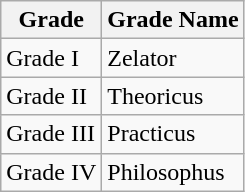<table class="wikitable">
<tr>
<th>Grade</th>
<th>Grade Name</th>
</tr>
<tr>
<td>Grade I</td>
<td>Zelator</td>
</tr>
<tr>
<td>Grade II</td>
<td>Theoricus</td>
</tr>
<tr>
<td>Grade III</td>
<td>Practicus</td>
</tr>
<tr>
<td>Grade IV</td>
<td>Philosophus</td>
</tr>
</table>
